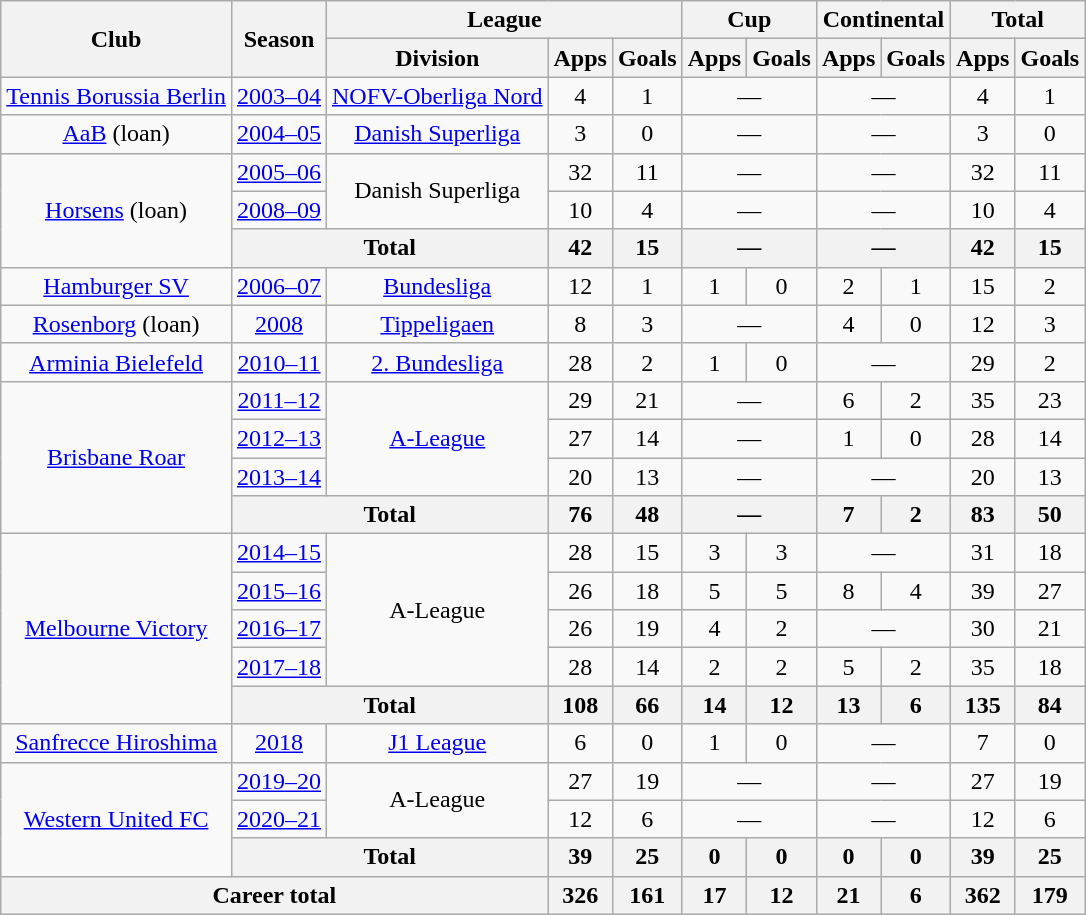<table class="wikitable" style="text-align:center">
<tr>
<th rowspan="2">Club</th>
<th rowspan="2">Season</th>
<th colspan="3">League</th>
<th colspan="2">Cup</th>
<th colspan="2">Continental</th>
<th colspan="2">Total</th>
</tr>
<tr>
<th>Division</th>
<th>Apps</th>
<th>Goals</th>
<th>Apps</th>
<th>Goals</th>
<th>Apps</th>
<th>Goals</th>
<th>Apps</th>
<th>Goals</th>
</tr>
<tr>
<td><a href='#'>Tennis Borussia Berlin</a></td>
<td><a href='#'>2003–04</a></td>
<td><a href='#'>NOFV-Oberliga Nord</a></td>
<td>4</td>
<td>1</td>
<td colspan="2">—</td>
<td colspan="2">—</td>
<td>4</td>
<td>1</td>
</tr>
<tr>
<td><a href='#'>AaB</a> (loan)</td>
<td><a href='#'>2004–05</a></td>
<td><a href='#'>Danish Superliga</a></td>
<td>3</td>
<td>0</td>
<td colspan="2">—</td>
<td colspan="2">—</td>
<td>3</td>
<td>0</td>
</tr>
<tr>
<td rowspan="3"><a href='#'>Horsens</a> (loan)</td>
<td><a href='#'>2005–06</a></td>
<td rowspan="2">Danish Superliga</td>
<td>32</td>
<td>11</td>
<td colspan="2">—</td>
<td colspan="2">—</td>
<td>32</td>
<td>11</td>
</tr>
<tr>
<td><a href='#'>2008–09</a></td>
<td>10</td>
<td>4</td>
<td colspan="2">—</td>
<td colspan="2">—</td>
<td>10</td>
<td>4</td>
</tr>
<tr>
<th colspan="2">Total</th>
<th>42</th>
<th>15</th>
<th colspan="2">—</th>
<th colspan="2">—</th>
<th>42</th>
<th>15</th>
</tr>
<tr>
<td><a href='#'>Hamburger SV</a></td>
<td><a href='#'>2006–07</a></td>
<td><a href='#'>Bundesliga</a></td>
<td>12</td>
<td>1</td>
<td>1</td>
<td>0</td>
<td>2</td>
<td>1</td>
<td>15</td>
<td>2</td>
</tr>
<tr>
<td><a href='#'>Rosenborg</a> (loan)</td>
<td><a href='#'>2008</a></td>
<td><a href='#'>Tippeligaen</a></td>
<td>8</td>
<td>3</td>
<td colspan="2">—</td>
<td>4</td>
<td>0</td>
<td>12</td>
<td>3</td>
</tr>
<tr>
<td><a href='#'>Arminia Bielefeld</a></td>
<td><a href='#'>2010–11</a></td>
<td><a href='#'>2. Bundesliga</a></td>
<td>28</td>
<td>2</td>
<td>1</td>
<td>0</td>
<td colspan="2">—</td>
<td>29</td>
<td>2</td>
</tr>
<tr>
<td rowspan="4"><a href='#'>Brisbane Roar</a></td>
<td><a href='#'>2011–12</a></td>
<td rowspan="3"><a href='#'>A-League</a></td>
<td>29</td>
<td>21</td>
<td colspan="2">—</td>
<td>6</td>
<td>2</td>
<td>35</td>
<td>23</td>
</tr>
<tr>
<td><a href='#'>2012–13</a></td>
<td>27</td>
<td>14</td>
<td colspan="2">—</td>
<td>1</td>
<td>0</td>
<td>28</td>
<td>14</td>
</tr>
<tr>
<td><a href='#'>2013–14</a></td>
<td>20</td>
<td>13</td>
<td colspan="2">—</td>
<td colspan="2">—</td>
<td>20</td>
<td>13</td>
</tr>
<tr>
<th colspan="2">Total</th>
<th>76</th>
<th>48</th>
<th colspan="2">—</th>
<th>7</th>
<th>2</th>
<th>83</th>
<th>50</th>
</tr>
<tr>
<td rowspan="5"><a href='#'>Melbourne Victory</a></td>
<td><a href='#'>2014–15</a></td>
<td rowspan="4">A-League</td>
<td>28</td>
<td>15</td>
<td>3</td>
<td>3</td>
<td colspan="2">—</td>
<td>31</td>
<td>18</td>
</tr>
<tr>
<td><a href='#'>2015–16</a></td>
<td>26</td>
<td>18</td>
<td>5</td>
<td>5</td>
<td>8</td>
<td>4</td>
<td>39</td>
<td>27</td>
</tr>
<tr>
<td><a href='#'>2016–17</a></td>
<td>26</td>
<td>19</td>
<td>4</td>
<td>2</td>
<td colspan="2">—</td>
<td>30</td>
<td>21</td>
</tr>
<tr>
<td><a href='#'>2017–18</a></td>
<td>28</td>
<td>14</td>
<td>2</td>
<td>2</td>
<td>5</td>
<td>2</td>
<td>35</td>
<td>18</td>
</tr>
<tr>
<th colspan="2">Total</th>
<th>108</th>
<th>66</th>
<th>14</th>
<th>12</th>
<th>13</th>
<th>6</th>
<th>135</th>
<th>84</th>
</tr>
<tr>
<td><a href='#'>Sanfrecce Hiroshima</a></td>
<td><a href='#'>2018</a></td>
<td><a href='#'>J1 League</a></td>
<td>6</td>
<td>0</td>
<td>1</td>
<td>0</td>
<td colspan="2">—</td>
<td>7</td>
<td>0</td>
</tr>
<tr>
<td rowspan="3"><a href='#'>Western United FC</a></td>
<td><a href='#'>2019–20</a></td>
<td rowspan="2">A-League</td>
<td>27</td>
<td>19</td>
<td colspan="2">—</td>
<td colspan="2">—</td>
<td>27</td>
<td>19</td>
</tr>
<tr>
<td><a href='#'>2020–21</a></td>
<td>12</td>
<td>6</td>
<td colspan=2>—</td>
<td colspan=2>—</td>
<td>12</td>
<td>6</td>
</tr>
<tr>
<th colspan="2">Total</th>
<th>39</th>
<th>25</th>
<th>0</th>
<th>0</th>
<th>0</th>
<th>0</th>
<th>39</th>
<th>25</th>
</tr>
<tr>
<th colspan="3">Career total</th>
<th>326</th>
<th>161</th>
<th>17</th>
<th>12</th>
<th>21</th>
<th>6</th>
<th>362</th>
<th>179</th>
</tr>
</table>
